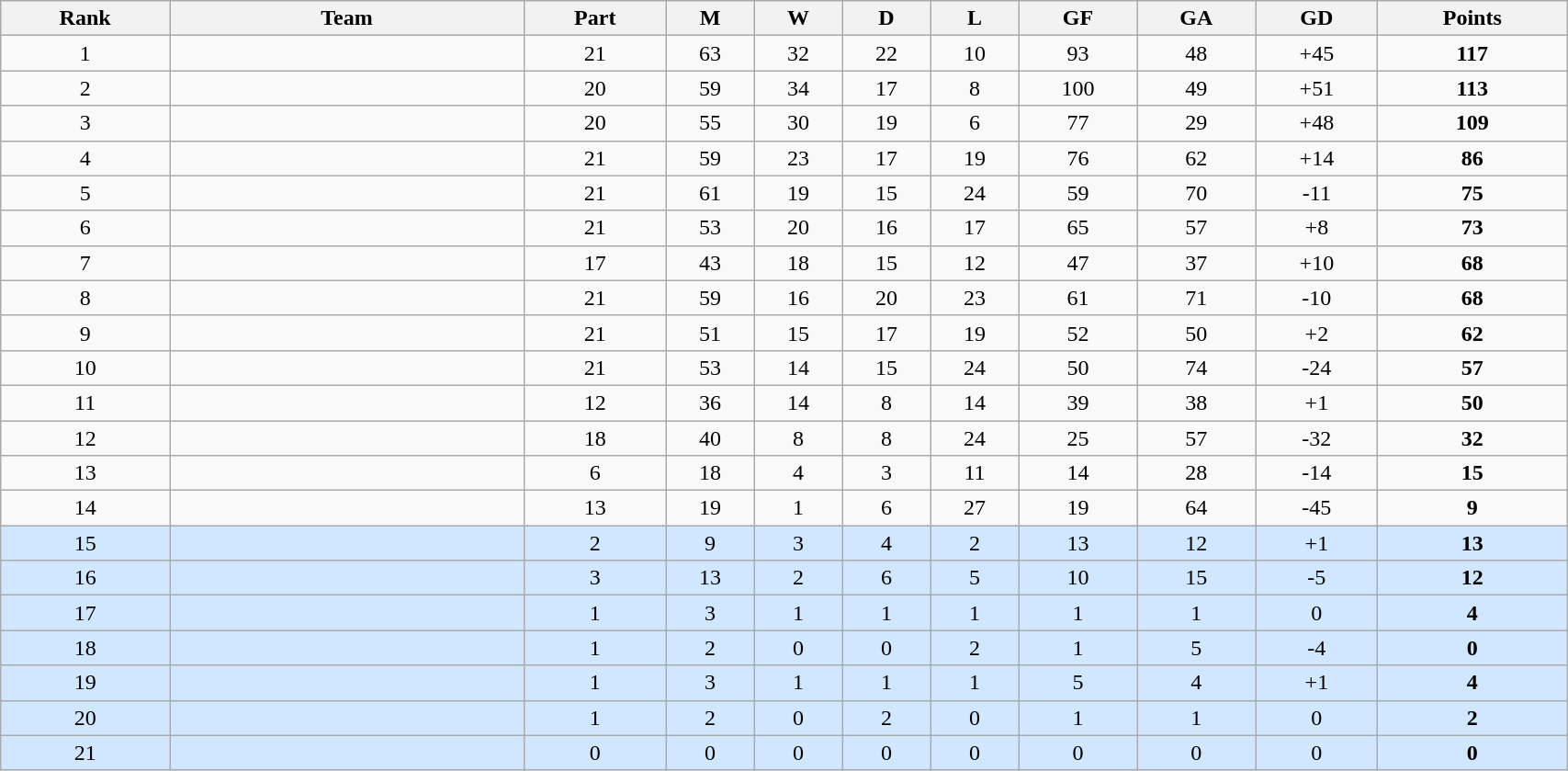<table class="wikitable sortable" width=90% style="text-align:center">
<tr>
<th>Rank</th>
<th width=250>Team</th>
<th>Part</th>
<th>M</th>
<th>W</th>
<th>D</th>
<th>L</th>
<th>GF</th>
<th>GA</th>
<th>GD</th>
<th>Points</th>
</tr>
<tr>
<td>1</td>
<td align=left></td>
<td>21</td>
<td>63</td>
<td>32</td>
<td>22</td>
<td>10</td>
<td>93</td>
<td>48</td>
<td>+45</td>
<td><strong>117</strong></td>
</tr>
<tr>
<td>2</td>
<td align=left></td>
<td>20</td>
<td>59</td>
<td>34</td>
<td>17</td>
<td>8</td>
<td>100</td>
<td>49</td>
<td>+51</td>
<td><strong>113</strong></td>
</tr>
<tr>
<td>3</td>
<td align=left></td>
<td>20</td>
<td>55</td>
<td>30</td>
<td>19</td>
<td>6</td>
<td>77</td>
<td>29</td>
<td>+48</td>
<td><strong>109</strong></td>
</tr>
<tr>
<td>4</td>
<td align=left></td>
<td>21</td>
<td>59</td>
<td>23</td>
<td>17</td>
<td>19</td>
<td>76</td>
<td>62</td>
<td>+14</td>
<td><strong>86</strong></td>
</tr>
<tr>
<td>5</td>
<td align=left></td>
<td>21</td>
<td>61</td>
<td>19</td>
<td>15</td>
<td>24</td>
<td>59</td>
<td>70</td>
<td>-11</td>
<td><strong>75</strong></td>
</tr>
<tr>
<td>6</td>
<td align=left></td>
<td>21</td>
<td>53</td>
<td>20</td>
<td>16</td>
<td>17</td>
<td>65</td>
<td>57</td>
<td>+8</td>
<td><strong>73</strong></td>
</tr>
<tr>
<td>7</td>
<td align=left></td>
<td>17</td>
<td>43</td>
<td>18</td>
<td>15</td>
<td>12</td>
<td>47</td>
<td>37</td>
<td>+10</td>
<td><strong>68</strong></td>
</tr>
<tr>
<td>8</td>
<td align=left></td>
<td>21</td>
<td>59</td>
<td>16</td>
<td>20</td>
<td>23</td>
<td>61</td>
<td>71</td>
<td>-10</td>
<td><strong>68</strong></td>
</tr>
<tr>
<td>9</td>
<td align=left></td>
<td>21</td>
<td>51</td>
<td>15</td>
<td>17</td>
<td>19</td>
<td>52</td>
<td>50</td>
<td>+2</td>
<td><strong>62</strong></td>
</tr>
<tr>
<td>10</td>
<td align=left></td>
<td>21</td>
<td>53</td>
<td>14</td>
<td>15</td>
<td>24</td>
<td>50</td>
<td>74</td>
<td>-24</td>
<td><strong>57</strong></td>
</tr>
<tr>
<td>11</td>
<td align=left></td>
<td>12</td>
<td>36</td>
<td>14</td>
<td>8</td>
<td>14</td>
<td>39</td>
<td>38</td>
<td>+1</td>
<td><strong>50</strong></td>
</tr>
<tr>
<td>12</td>
<td align=left></td>
<td>18</td>
<td>40</td>
<td>8</td>
<td>8</td>
<td>24</td>
<td>25</td>
<td>57</td>
<td>-32</td>
<td><strong>32</strong></td>
</tr>
<tr>
<td>13</td>
<td align=left></td>
<td>6</td>
<td>18</td>
<td>4</td>
<td>3</td>
<td>11</td>
<td>14</td>
<td>28</td>
<td>-14</td>
<td><strong>15</strong></td>
</tr>
<tr>
<td>14</td>
<td align=left></td>
<td>13</td>
<td>19</td>
<td>1</td>
<td>6</td>
<td>27</td>
<td>19</td>
<td>64</td>
<td>-45</td>
<td><strong>9</strong></td>
</tr>
<tr bgcolor=#D0E7FF>
<td>15</td>
<td align=left></td>
<td>2</td>
<td>9</td>
<td>3</td>
<td>4</td>
<td>2</td>
<td>13</td>
<td>12</td>
<td>+1</td>
<td><strong>13</strong></td>
</tr>
<tr bgcolor=#D0E7FF>
<td>16</td>
<td align=left></td>
<td>3</td>
<td>13</td>
<td>2</td>
<td>6</td>
<td>5</td>
<td>10</td>
<td>15</td>
<td>-5</td>
<td><strong>12</strong></td>
</tr>
<tr bgcolor=#D0E7FF>
<td>17</td>
<td align=left></td>
<td>1</td>
<td>3</td>
<td>1</td>
<td>1</td>
<td>1</td>
<td>1</td>
<td>1</td>
<td>0</td>
<td><strong>4</strong></td>
</tr>
<tr bgcolor=#D0E7FF>
<td>18</td>
<td align=left></td>
<td>1</td>
<td>2</td>
<td>0</td>
<td>0</td>
<td>2</td>
<td>1</td>
<td>5</td>
<td>-4</td>
<td><strong>0</strong></td>
</tr>
<tr bgcolor=#D0E7FF>
<td>19</td>
<td align=left></td>
<td>1</td>
<td>3</td>
<td>1</td>
<td>1</td>
<td>1</td>
<td>5</td>
<td>4</td>
<td>+1</td>
<td><strong>4</strong></td>
</tr>
<tr bgcolor=#D0E7FF>
<td>20</td>
<td align=left></td>
<td>1</td>
<td>2</td>
<td>0</td>
<td>2</td>
<td>0</td>
<td>1</td>
<td>1</td>
<td>0</td>
<td><strong>2</strong></td>
</tr>
<tr bgcolor=#D0E7FF>
<td>21</td>
<td align=left></td>
<td>0</td>
<td>0</td>
<td>0</td>
<td>0</td>
<td>0</td>
<td>0</td>
<td>0</td>
<td>0</td>
<td><strong>0</strong></td>
</tr>
</table>
